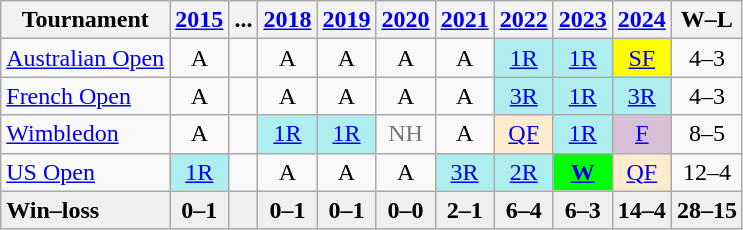<table class=wikitable style=text-align:center;>
<tr>
<th>Tournament</th>
<th><a href='#'>2015</a></th>
<th>...</th>
<th><a href='#'>2018</a></th>
<th><a href='#'>2019</a></th>
<th><a href='#'>2020</a></th>
<th><a href='#'>2021</a></th>
<th><a href='#'>2022</a></th>
<th><a href='#'>2023</a></th>
<th><a href='#'>2024</a></th>
<th>W–L</th>
</tr>
<tr>
<td align=left><a href='#'>Australian Open</a></td>
<td>A</td>
<td></td>
<td>A</td>
<td>A</td>
<td>A</td>
<td>A</td>
<td bgcolor=afeeee><a href='#'>1R</a></td>
<td bgcolor=afeeee><a href='#'>1R</a></td>
<td bgcolor=yellow><a href='#'>SF</a></td>
<td>4–3</td>
</tr>
<tr>
<td align=left><a href='#'>French Open</a></td>
<td>A</td>
<td></td>
<td>A</td>
<td>A</td>
<td>A</td>
<td>A</td>
<td bgcolor=afeeee><a href='#'>3R</a></td>
<td bgcolor=afeeee><a href='#'>1R</a></td>
<td bgcolor=afeeee><a href='#'>3R</a></td>
<td>4–3</td>
</tr>
<tr>
<td align=left><a href='#'>Wimbledon</a></td>
<td>A</td>
<td></td>
<td bgcolor=afeeee><a href='#'>1R</a></td>
<td bgcolor=afeeee><a href='#'>1R</a></td>
<td style="color:#767676;">NH</td>
<td>A</td>
<td bgcolor=ffebcd><a href='#'>QF</a></td>
<td bgcolor=afeeee><a href='#'>1R</a></td>
<td bgcolor=thistle><a href='#'>F</a></td>
<td>8–5</td>
</tr>
<tr>
<td align=left><a href='#'>US Open</a></td>
<td bgcolor=afeeee><a href='#'>1R</a></td>
<td></td>
<td>A</td>
<td>A</td>
<td>A</td>
<td bgcolor=afeeee><a href='#'>3R</a></td>
<td bgcolor=afeeee><a href='#'>2R</a></td>
<td bgcolor=lime><a href='#'><strong>W</strong></a></td>
<td bgcolor=ffebcd><a href='#'>QF</a></td>
<td>12–4</td>
</tr>
<tr style=background:#efefef;font-weight:bold>
<td style="text-align:left">Win–loss</td>
<td>0–1</td>
<td></td>
<td>0–1</td>
<td>0–1</td>
<td>0–0</td>
<td>2–1</td>
<td>6–4</td>
<td>6–3</td>
<td>14–4</td>
<td>28–15</td>
</tr>
</table>
